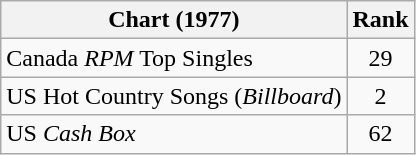<table class="wikitable">
<tr>
<th align="left">Chart (1977)</th>
<th style="text-align:center;">Rank</th>
</tr>
<tr>
<td>Canada <em>RPM</em> Top Singles</td>
<td style="text-align:center;">29</td>
</tr>
<tr>
<td>US Hot Country Songs (<em>Billboard</em>)</td>
<td style="text-align:center;">2</td>
</tr>
<tr>
<td>US <em>Cash Box</em></td>
<td style="text-align:center;">62</td>
</tr>
</table>
